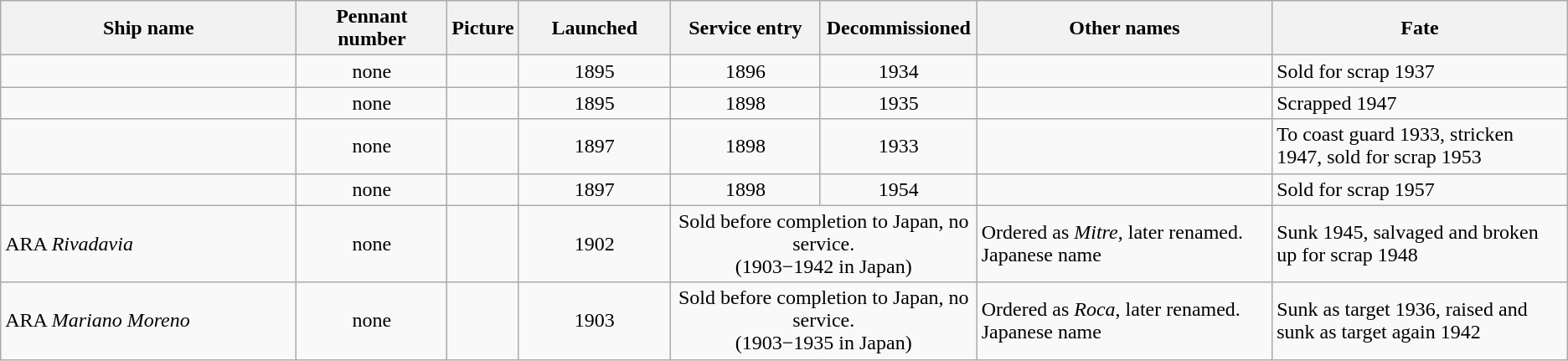<table class="wikitable">
<tr>
<th width="20%">Ship name</th>
<th width="10%">Pennant number</th>
<th>Picture</th>
<th width="10%">Launched</th>
<th width="10%">Service entry</th>
<th width="10%">Decommissioned</th>
<th width="20%">Other names</th>
<th width="20%">Fate</th>
</tr>
<tr>
<td align="left"></td>
<td align="center">none</td>
<td></td>
<td align="center">1895</td>
<td align="center">1896</td>
<td align="center">1934</td>
<td align="left"></td>
<td align="left">Sold for scrap 1937</td>
</tr>
<tr>
<td align="left"></td>
<td align="center">none</td>
<td></td>
<td align="center">1895</td>
<td align="center">1898</td>
<td align="center">1935</td>
<td align="left"></td>
<td align="left">Scrapped 1947</td>
</tr>
<tr>
<td align="left"></td>
<td align="center">none</td>
<td></td>
<td align="center">1897</td>
<td align="center">1898</td>
<td align="center">1933</td>
<td align="left"></td>
<td align="left">To coast guard 1933, stricken 1947, sold for scrap 1953</td>
</tr>
<tr>
<td align="left"></td>
<td align="center">none</td>
<td></td>
<td align="center">1897</td>
<td align="center">1898</td>
<td align="center">1954</td>
<td align="left"></td>
<td align="left">Sold for scrap 1957</td>
</tr>
<tr>
<td align="left">ARA <em>Rivadavia</em></td>
<td align="center">none</td>
<td></td>
<td align="center">1902</td>
<td align="center" colspan="2">Sold before completion to Japan, no service.<br>(1903−1942 in Japan)</td>
<td align="left">Ordered as <em>Mitre</em>, later renamed. Japanese name </td>
<td align="left">Sunk 1945, salvaged and broken up for scrap 1948</td>
</tr>
<tr>
<td align="left">ARA <em>Mariano Moreno</em></td>
<td align="center">none</td>
<td></td>
<td align="center">1903</td>
<td align="center"  colspan="2">Sold before completion to Japan, no service.<br>(1903−1935 in Japan)</td>
<td align="left">Ordered as <em>Roca</em>, later renamed. Japanese name </td>
<td align="left">Sunk as target 1936, raised and sunk as target again 1942</td>
</tr>
</table>
